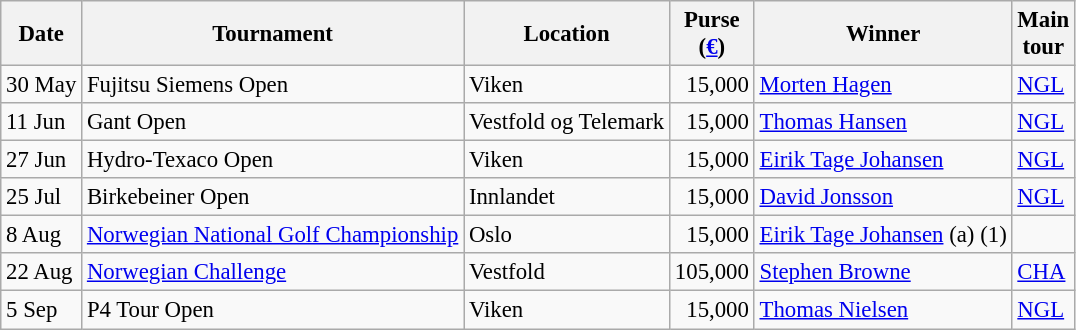<table class="wikitable" style="font-size:95%;">
<tr>
<th>Date</th>
<th>Tournament</th>
<th>Location</th>
<th>Purse<br>(<a href='#'>€</a>)</th>
<th>Winner</th>
<th>Main<br>tour</th>
</tr>
<tr>
<td>30 May</td>
<td>Fujitsu Siemens Open</td>
<td>Viken</td>
<td align=right>15,000</td>
<td> <a href='#'>Morten Hagen</a></td>
<td><a href='#'>NGL</a></td>
</tr>
<tr>
<td>11 Jun</td>
<td>Gant Open</td>
<td>Vestfold og Telemark</td>
<td align=right>15,000</td>
<td> <a href='#'>Thomas Hansen</a></td>
<td><a href='#'>NGL</a></td>
</tr>
<tr>
<td>27 Jun</td>
<td>Hydro-Texaco Open</td>
<td>Viken</td>
<td align=right>15,000</td>
<td> <a href='#'>Eirik Tage Johansen</a></td>
<td><a href='#'>NGL</a></td>
</tr>
<tr>
<td>25 Jul</td>
<td>Birkebeiner Open</td>
<td>Innlandet</td>
<td align=right>15,000</td>
<td> <a href='#'>David Jonsson</a></td>
<td><a href='#'>NGL</a></td>
</tr>
<tr>
<td>8 Aug</td>
<td><a href='#'>Norwegian National Golf Championship</a></td>
<td>Oslo</td>
<td align=right>15,000</td>
<td> <a href='#'>Eirik Tage Johansen</a> (a) (1)</td>
<td></td>
</tr>
<tr>
<td>22 Aug</td>
<td><a href='#'>Norwegian Challenge</a></td>
<td>Vestfold</td>
<td align=right>105,000</td>
<td> <a href='#'>Stephen Browne</a></td>
<td><a href='#'>CHA</a></td>
</tr>
<tr>
<td>5 Sep</td>
<td>P4 Tour Open</td>
<td>Viken</td>
<td align=right>15,000</td>
<td> <a href='#'>Thomas Nielsen</a></td>
<td><a href='#'>NGL</a></td>
</tr>
</table>
